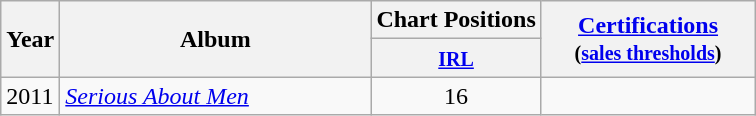<table class="wikitable">
<tr>
<th style="width:30px;" rowspan="2">Year</th>
<th style="width:200px;" rowspan="2">Album</th>
<th colspan="1">Chart Positions</th>
<th rowspan="2" style="width:135px;"><a href='#'>Certifications</a><br><small>(<a href='#'>sales thresholds</a>)</small></th>
</tr>
<tr>
<th style="text-align:center;"><small><a href='#'>IRL</a></small><br></th>
</tr>
<tr>
<td>2011</td>
<td><em><a href='#'>Serious About Men</a></em></td>
<td style="text-align:center;">16</td>
<td style="text-align:center;"></td>
</tr>
</table>
